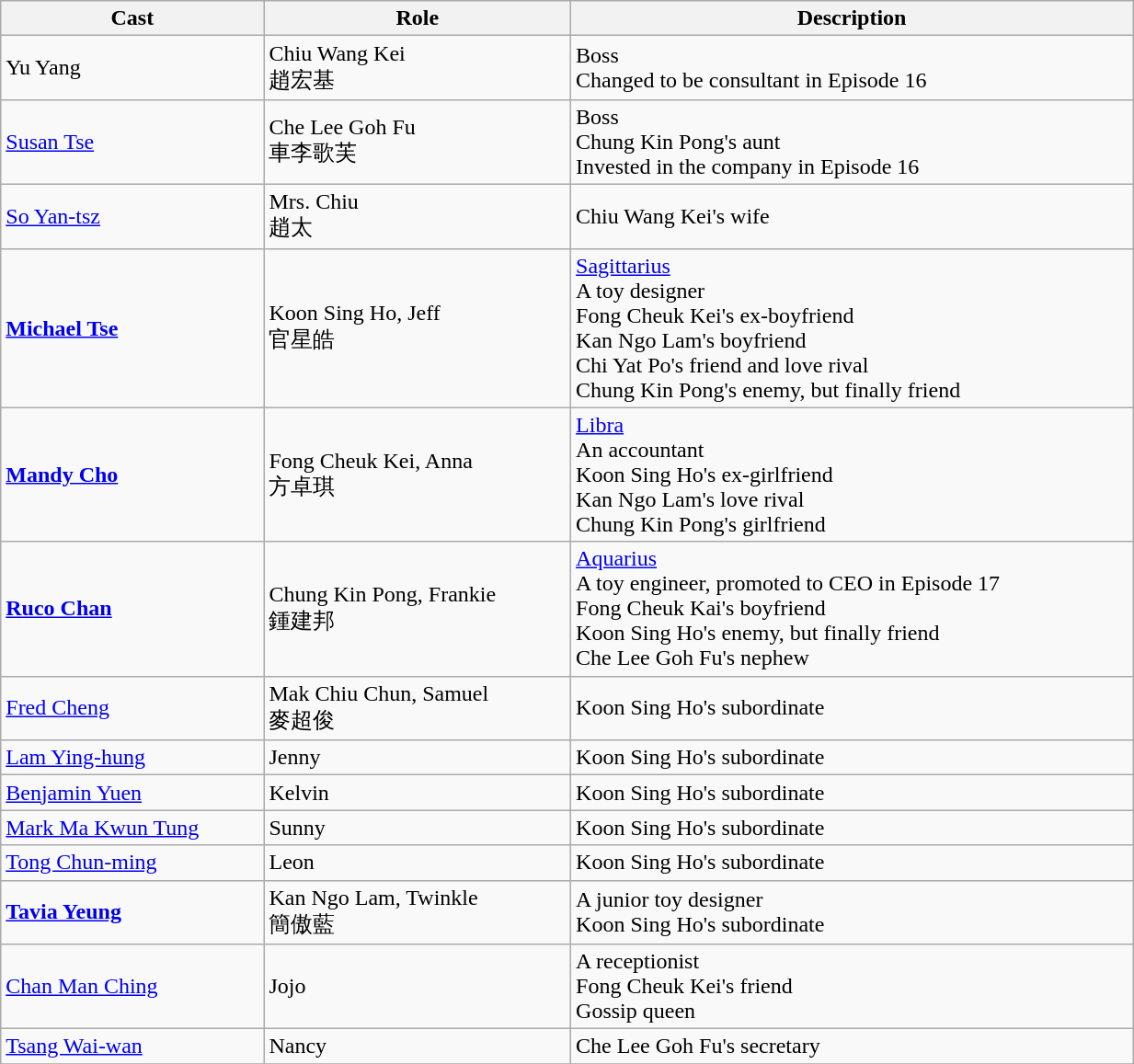<table class="wikitable" width="65%">
<tr>
<th>Cast</th>
<th>Role</th>
<th>Description</th>
</tr>
<tr>
<td>Yu Yang</td>
<td>Chiu Wang Kei<br>趙宏基</td>
<td>Boss<br>Changed to be consultant in Episode 16</td>
</tr>
<tr>
<td><a href='#'>Susan Tse</a></td>
<td>Che Lee Goh Fu<br>車李歌芙</td>
<td>Boss<br>Chung Kin Pong's aunt<br>Invested in the company in Episode 16</td>
</tr>
<tr>
<td><a href='#'>So Yan-tsz</a></td>
<td>Mrs. Chiu<br>趙太</td>
<td>Chiu Wang Kei's wife</td>
</tr>
<tr>
<td><strong><a href='#'>Michael Tse</a></strong></td>
<td>Koon Sing Ho, Jeff<br>官星皓</td>
<td><a href='#'>Sagittarius</a><br>A toy designer<br>Fong Cheuk Kei's ex-boyfriend<br>Kan Ngo Lam's boyfriend<br>Chi Yat Po's friend and love rival<br>Chung Kin Pong's enemy, but finally friend</td>
</tr>
<tr>
<td><strong><a href='#'>Mandy Cho</a></strong></td>
<td>Fong Cheuk Kei, Anna<br>方卓琪</td>
<td><a href='#'>Libra</a><br>An accountant<br>Koon Sing Ho's ex-girlfriend<br>Kan Ngo Lam's love rival<br>Chung Kin Pong's girlfriend</td>
</tr>
<tr>
<td><strong><a href='#'>Ruco Chan</a></strong></td>
<td>Chung Kin Pong, Frankie<br>鍾建邦</td>
<td><a href='#'>Aquarius</a><br>A toy engineer, promoted to CEO in Episode 17<br>Fong Cheuk Kai's boyfriend<br>Koon Sing Ho's enemy, but finally friend<br>Che Lee Goh Fu's nephew</td>
</tr>
<tr>
<td><a href='#'>Fred Cheng</a></td>
<td>Mak Chiu Chun, Samuel<br>麥超俊</td>
<td>Koon Sing Ho's subordinate</td>
</tr>
<tr>
<td><a href='#'>Lam Ying-hung</a></td>
<td>Jenny</td>
<td>Koon Sing Ho's subordinate</td>
</tr>
<tr>
<td><a href='#'>Benjamin Yuen</a></td>
<td>Kelvin</td>
<td>Koon Sing Ho's subordinate</td>
</tr>
<tr>
<td><a href='#'>Mark Ma Kwun Tung</a></td>
<td>Sunny</td>
<td>Koon Sing Ho's subordinate</td>
</tr>
<tr>
<td><a href='#'>Tong Chun-ming</a></td>
<td>Leon</td>
<td>Koon Sing Ho's subordinate</td>
</tr>
<tr>
<td><strong><a href='#'>Tavia Yeung</a></strong></td>
<td>Kan Ngo Lam, Twinkle<br>簡傲藍</td>
<td>A junior toy designer<br>Koon Sing Ho's subordinate</td>
</tr>
<tr>
<td><a href='#'>Chan Man Ching</a></td>
<td>Jojo</td>
<td>A receptionist<br>Fong Cheuk Kei's friend<br>Gossip queen</td>
</tr>
<tr>
<td><a href='#'>Tsang Wai-wan</a></td>
<td>Nancy</td>
<td>Che Lee Goh Fu's secretary</td>
</tr>
<tr>
</tr>
</table>
